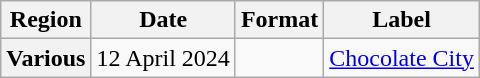<table class="wikitable plainrowheaders">
<tr>
<th scope="col">Region</th>
<th scope="col">Date</th>
<th scope="col">Format</th>
<th scope="col">Label</th>
</tr>
<tr>
<th scope="row">Various</th>
<td>12 April 2024</td>
<td></td>
<td><a href='#'>Chocolate City</a></td>
</tr>
</table>
